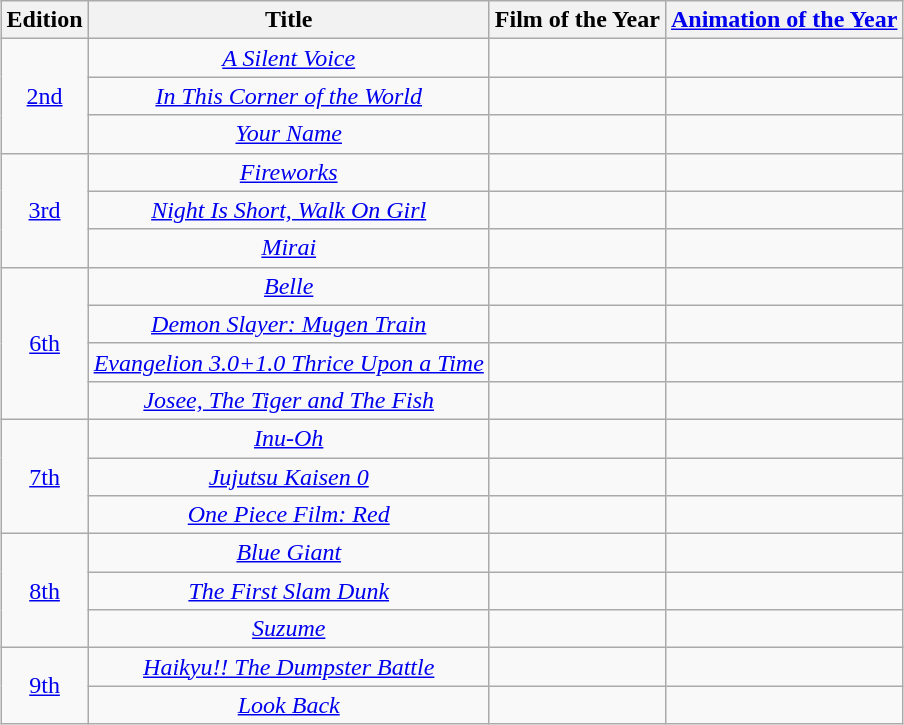<table class="wikitable plainrowheaders" style="text-align:center;margin:auto;">
<tr>
<th>Edition</th>
<th>Title</th>
<th>Film of the Year</th>
<th><a href='#'>Animation of the Year</a></th>
</tr>
<tr>
<td rowspan="3"><a href='#'>2nd</a></td>
<td><em><a href='#'>A Silent Voice</a></em></td>
<td></td>
<td></td>
</tr>
<tr>
<td><em><a href='#'>In This Corner of the World</a></em></td>
<td></td>
<td></td>
</tr>
<tr>
<td><em><a href='#'>Your Name</a></em></td>
<td></td>
<td></td>
</tr>
<tr>
<td rowspan="3"><a href='#'>3rd</a></td>
<td><em><a href='#'>Fireworks</a></em></td>
<td></td>
<td></td>
</tr>
<tr>
<td><em><a href='#'>Night Is Short, Walk On Girl</a></em></td>
<td></td>
<td></td>
</tr>
<tr>
<td><em><a href='#'>Mirai</a></em></td>
<td></td>
<td></td>
</tr>
<tr>
<td rowspan="4"><a href='#'>6th</a></td>
<td><em><a href='#'>Belle</a></em></td>
<td></td>
<td></td>
</tr>
<tr>
<td><em><a href='#'>Demon Slayer: Mugen Train</a></em></td>
<td></td>
<td></td>
</tr>
<tr>
<td><em><a href='#'>Evangelion 3.0+1.0 Thrice Upon a Time</a></em></td>
<td></td>
<td></td>
</tr>
<tr>
<td><em><a href='#'>Josee, The Tiger and The Fish</a></em></td>
<td></td>
<td></td>
</tr>
<tr>
<td rowspan="3"><a href='#'>7th</a></td>
<td><em><a href='#'>Inu-Oh</a></em></td>
<td></td>
<td></td>
</tr>
<tr>
<td><em><a href='#'>Jujutsu Kaisen 0</a></em></td>
<td></td>
<td></td>
</tr>
<tr>
<td><em><a href='#'>One Piece Film: Red</a></em></td>
<td></td>
<td></td>
</tr>
<tr>
<td rowspan="3"><a href='#'>8th</a></td>
<td><em><a href='#'>Blue Giant</a></em></td>
<td></td>
<td></td>
</tr>
<tr>
<td><em><a href='#'>The First Slam Dunk</a></em></td>
<td></td>
<td></td>
</tr>
<tr>
<td><em><a href='#'>Suzume</a></em></td>
<td></td>
<td></td>
</tr>
<tr>
<td rowspan="2"><a href='#'>9th</a></td>
<td><em><a href='#'>Haikyu!! The Dumpster Battle</a></em></td>
<td></td>
<td></td>
</tr>
<tr>
<td><em><a href='#'>Look Back</a></em></td>
<td></td>
<td></td>
</tr>
</table>
